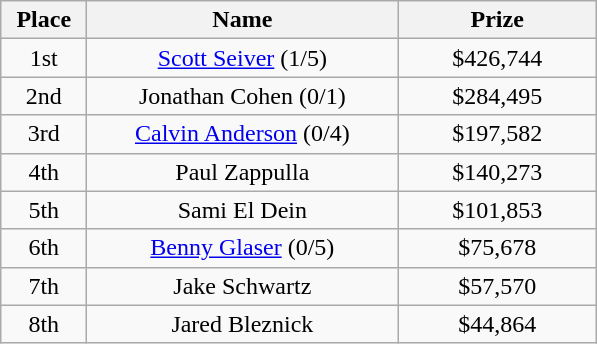<table class="wikitable">
<tr>
<th width="50">Place</th>
<th width="200">Name</th>
<th width="125">Prize</th>
</tr>
<tr>
<td align=center>1st</td>
<td align=center> <a href='#'>Scott Seiver</a> (1/5)</td>
<td align=center>$426,744</td>
</tr>
<tr>
<td align=center>2nd</td>
<td align=center> Jonathan Cohen (0/1)</td>
<td align=center>$284,495</td>
</tr>
<tr>
<td align=center>3rd</td>
<td align=center> <a href='#'>Calvin Anderson</a> (0/4)</td>
<td align=center>$197,582</td>
</tr>
<tr>
<td align=center>4th</td>
<td align=center> Paul Zappulla</td>
<td align=center>$140,273</td>
</tr>
<tr>
<td align=center>5th</td>
<td align=center> Sami El Dein</td>
<td align=center>$101,853</td>
</tr>
<tr>
<td align=center>6th</td>
<td align=center> <a href='#'>Benny Glaser</a> (0/5)</td>
<td align=center>$75,678</td>
</tr>
<tr>
<td align=center>7th</td>
<td align=center> Jake Schwartz</td>
<td align=center>$57,570</td>
</tr>
<tr>
<td align=center>8th</td>
<td align=center> Jared Bleznick</td>
<td align=center>$44,864</td>
</tr>
</table>
